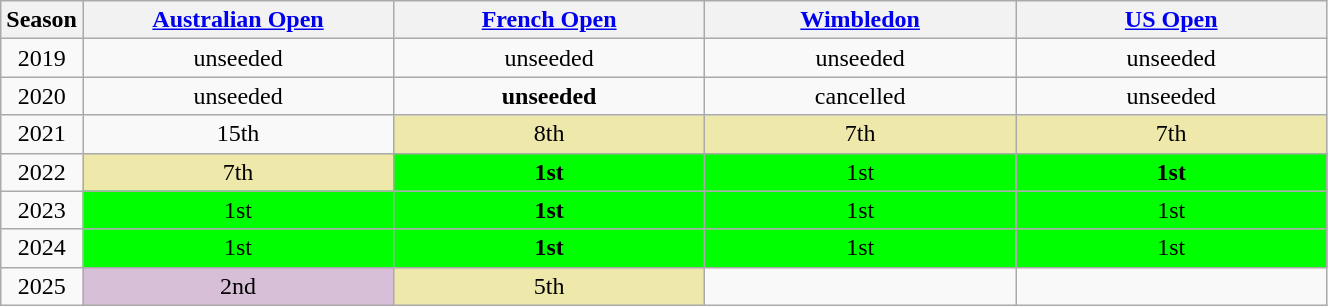<table class=wikitable style="text-align:center">
<tr>
<th scope="col">Season</th>
<th scope="col" width=200><a href='#'>Australian Open</a></th>
<th scope="col" width=200><a href='#'>French Open</a></th>
<th scope="col" width=200><a href='#'>Wimbledon</a></th>
<th scope="col" width=200><a href='#'>US Open</a></th>
</tr>
<tr>
<td>2019</td>
<td>unseeded</td>
<td>unseeded</td>
<td>unseeded</td>
<td>unseeded</td>
</tr>
<tr>
<td>2020</td>
<td>unseeded</td>
<td><strong>unseeded</strong></td>
<td>cancelled</td>
<td>unseeded</td>
</tr>
<tr>
<td>2021</td>
<td>15th</td>
<td style="background:#eee8aa">8th</td>
<td style="background:#eee8aa">7th</td>
<td style="background:#eee8aa">7th</td>
</tr>
<tr>
<td>2022</td>
<td style="background:#eee8aa">7th</td>
<td style="background:lime"><strong>1st</strong></td>
<td style="background:lime">1st</td>
<td style="background:lime"><strong>1st</strong></td>
</tr>
<tr>
<td>2023</td>
<td style="background:lime">1st</td>
<td style="background:lime"><strong>1st</strong></td>
<td style="background:lime">1st</td>
<td style="background:lime">1st</td>
</tr>
<tr>
<td>2024</td>
<td style="background:lime">1st</td>
<td style="background:lime"><strong>1st</strong></td>
<td style="background:lime">1st</td>
<td style="background:lime">1st</td>
</tr>
<tr>
<td>2025</td>
<td style="background:thistle">2nd</td>
<td style="background:#eee8aa">5th</td>
<td></td>
<td></td>
</tr>
</table>
